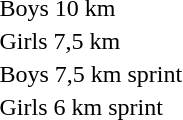<table>
<tr>
<td>Boys 10 km</td>
<td></td>
<td></td>
<td></td>
</tr>
<tr>
<td>Girls 7,5 km</td>
<td></td>
<td></td>
<td></td>
</tr>
<tr>
<td>Boys 7,5 km sprint</td>
<td></td>
<td></td>
<td></td>
</tr>
<tr>
<td>Girls 6 km sprint</td>
<td></td>
<td></td>
<td></td>
</tr>
</table>
